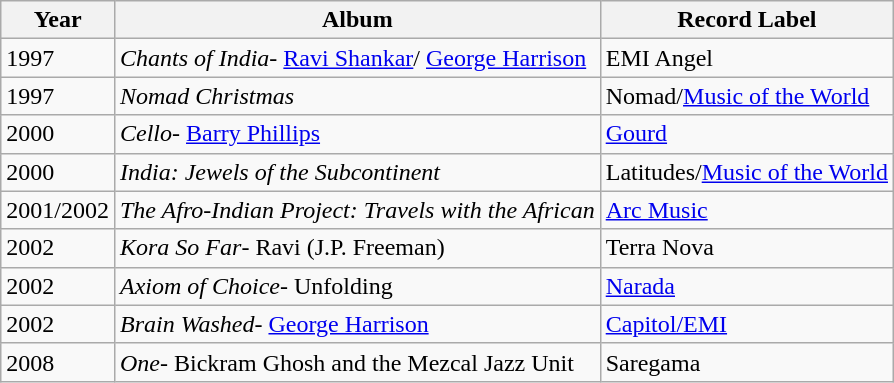<table class="wikitable">
<tr>
<th>Year</th>
<th>Album</th>
<th>Record Label</th>
</tr>
<tr>
<td>1997</td>
<td><em>Chants of India</em>- <a href='#'>Ravi Shankar</a>/ <a href='#'>George Harrison</a></td>
<td>EMI Angel</td>
</tr>
<tr>
<td>1997</td>
<td><em>Nomad Christmas</em></td>
<td>Nomad/<a href='#'>Music of the World</a></td>
</tr>
<tr>
<td>2000</td>
<td><em>Cello</em>- <a href='#'>Barry Phillips</a></td>
<td><a href='#'>Gourd</a></td>
</tr>
<tr>
<td>2000</td>
<td><em>India: Jewels of the Subcontinent</em></td>
<td>Latitudes/<a href='#'>Music of the World</a></td>
</tr>
<tr>
<td>2001/2002</td>
<td><em>The Afro-Indian Project: Travels with the African</em></td>
<td><a href='#'>Arc Music</a></td>
</tr>
<tr>
<td>2002</td>
<td><em>Kora So Far</em>- Ravi (J.P. Freeman)</td>
<td>Terra Nova</td>
</tr>
<tr>
<td>2002</td>
<td><em>Axiom of Choice</em>- Unfolding</td>
<td><a href='#'>Narada</a></td>
</tr>
<tr>
<td>2002</td>
<td><em>Brain Washed</em>- <a href='#'>George Harrison</a></td>
<td><a href='#'>Capitol/EMI</a></td>
</tr>
<tr>
<td>2008</td>
<td><em>One</em>- Bickram Ghosh and the Mezcal Jazz Unit</td>
<td>Saregama</td>
</tr>
</table>
